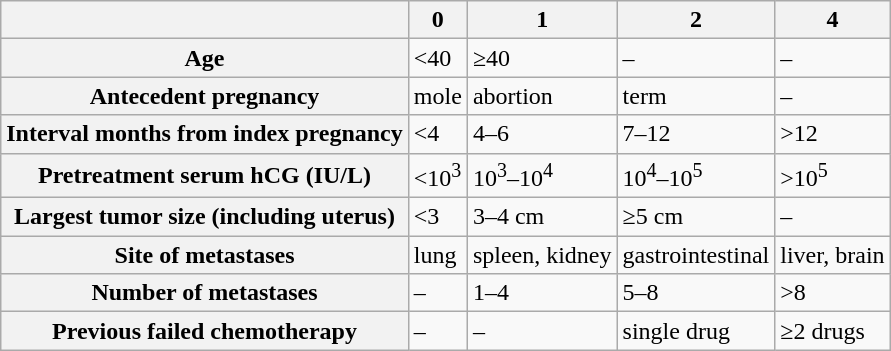<table class="wikitable">
<tr>
<th></th>
<th>0</th>
<th>1</th>
<th>2</th>
<th>4</th>
</tr>
<tr>
<th>Age</th>
<td><40</td>
<td>≥40</td>
<td>–</td>
<td>–</td>
</tr>
<tr>
<th>Antecedent pregnancy</th>
<td>mole</td>
<td>abortion</td>
<td>term</td>
<td>–</td>
</tr>
<tr>
<th>Interval months from index pregnancy</th>
<td><4</td>
<td>4–6</td>
<td>7–12</td>
<td>>12</td>
</tr>
<tr>
<th>Pretreatment serum hCG (IU/L)</th>
<td><10<sup>3</sup></td>
<td>10<sup>3</sup>–10<sup>4</sup></td>
<td>10<sup>4</sup>–10<sup>5</sup></td>
<td>>10<sup>5</sup></td>
</tr>
<tr>
<th>Largest tumor size (including uterus)</th>
<td><3</td>
<td>3–4 cm</td>
<td>≥5 cm</td>
<td>–</td>
</tr>
<tr>
<th>Site of metastases</th>
<td>lung</td>
<td>spleen, kidney</td>
<td>gastrointestinal</td>
<td>liver, brain</td>
</tr>
<tr>
<th>Number of metastases</th>
<td>–</td>
<td>1–4</td>
<td>5–8</td>
<td>>8</td>
</tr>
<tr>
<th>Previous failed chemotherapy</th>
<td>–</td>
<td>–</td>
<td>single drug</td>
<td>≥2 drugs</td>
</tr>
</table>
